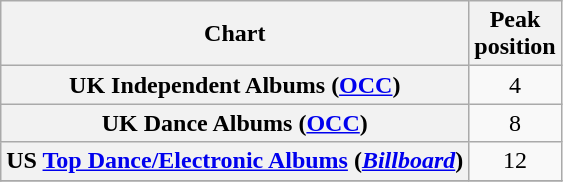<table class="wikitable plainrowheaders sortable" style="text-align:center;" border="1">
<tr>
<th scope="col">Chart</th>
<th scope="col">Peak<br>position</th>
</tr>
<tr>
<th scope="row">UK Independent Albums (<a href='#'>OCC</a>)</th>
<td>4</td>
</tr>
<tr>
<th scope="row">UK Dance Albums (<a href='#'>OCC</a>)</th>
<td>8</td>
</tr>
<tr>
<th scope="row">US <a href='#'>Top Dance/Electronic Albums</a> (<em><a href='#'>Billboard</a></em>)</th>
<td>12</td>
</tr>
<tr>
</tr>
</table>
